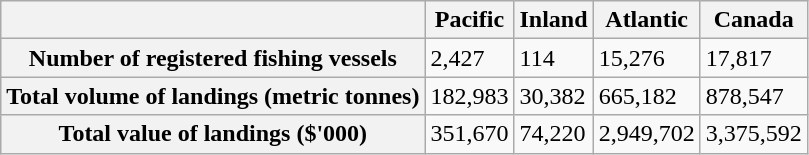<table class="wikitable">
<tr>
<th></th>
<th>Pacific</th>
<th>Inland</th>
<th>Atlantic</th>
<th>Canada</th>
</tr>
<tr>
<th>Number of registered fishing vessels</th>
<td>2,427</td>
<td>114</td>
<td>15,276</td>
<td>17,817</td>
</tr>
<tr>
<th>Total volume of landings (metric tonnes)</th>
<td>182,983</td>
<td>30,382</td>
<td>665,182</td>
<td>878,547</td>
</tr>
<tr>
<th>Total value of landings ($'000)</th>
<td>351,670</td>
<td>74,220</td>
<td>2,949,702</td>
<td>3,375,592</td>
</tr>
</table>
